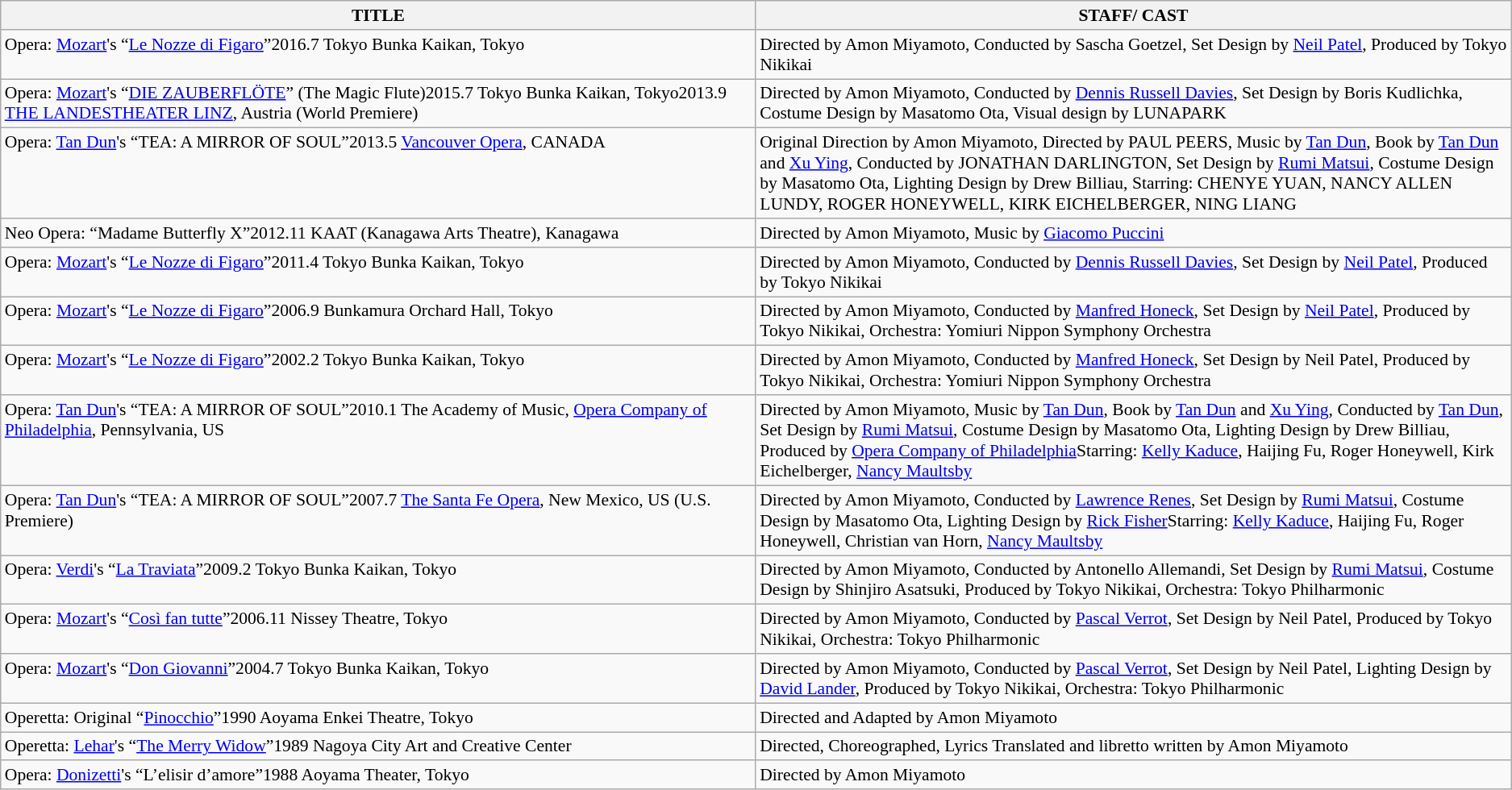<table class="wikitable" style="font-size:90%">
<tr>
<th>TITLE</th>
<th>STAFF/ CAST</th>
</tr>
<tr valign="top">
<td>Opera: <a href='#'>Mozart</a>'s “<a href='#'>Le Nozze di Figaro</a>”2016.7 Tokyo Bunka Kaikan, Tokyo</td>
<td>Directed by Amon Miyamoto, Conducted by Sascha Goetzel, Set Design by <a href='#'>Neil Patel</a>, Produced by Tokyo Nikikai</td>
</tr>
<tr valign="top">
<td>Opera: <a href='#'>Mozart</a>'s “<a href='#'>DIE ZAUBERFLÖTE</a>” (The Magic Flute)2015.7 Tokyo Bunka Kaikan, Tokyo2013.9 <a href='#'>THE LANDESTHEATER LINZ</a>, Austria (World Premiere)</td>
<td>Directed by Amon Miyamoto, Conducted by <a href='#'>Dennis Russell Davies</a>, Set Design by Boris Kudlichka, Costume Design by Masatomo Ota, Visual design by LUNAPARK</td>
</tr>
<tr valign="top">
<td>Opera: <a href='#'>Tan Dun</a>'s “TEA: A MIRROR OF SOUL”2013.5 <a href='#'>Vancouver Opera</a>, CANADA</td>
<td>Original Direction by Amon Miyamoto, Directed by PAUL PEERS, Music by <a href='#'>Tan Dun</a>, Book by <a href='#'>Tan Dun</a> and <a href='#'>Xu Ying</a>, Conducted by JONATHAN DARLINGTON, Set Design by <a href='#'>Rumi Matsui</a>, Costume Design by Masatomo Ota, Lighting Design by Drew Billiau, Starring: CHENYE YUAN, NANCY ALLEN LUNDY, ROGER HONEYWELL, KIRK EICHELBERGER, NING LIANG</td>
</tr>
<tr valign="top">
<td style="width:50%">Neo Opera: “Madame Butterfly X”2012.11 KAAT (Kanagawa Arts Theatre), Kanagawa</td>
<td>Directed by Amon Miyamoto, Music by <a href='#'>Giacomo Puccini</a></td>
</tr>
<tr valign="top">
<td>Opera: <a href='#'>Mozart</a>'s “<a href='#'>Le Nozze di Figaro</a>”2011.4 Tokyo Bunka Kaikan, Tokyo</td>
<td>Directed by Amon Miyamoto, Conducted by <a href='#'>Dennis Russell Davies</a>, Set Design by <a href='#'>Neil Patel</a>, Produced by Tokyo Nikikai</td>
</tr>
<tr valign="top">
<td>Opera: <a href='#'>Mozart</a>'s “<a href='#'>Le Nozze di Figaro</a>”2006.9 Bunkamura Orchard Hall, Tokyo</td>
<td>Directed by Amon Miyamoto, Conducted by <a href='#'>Manfred Honeck</a>, Set Design by <a href='#'>Neil Patel</a>, Produced by Tokyo Nikikai, Orchestra: Yomiuri Nippon Symphony Orchestra</td>
</tr>
<tr valign="top">
<td>Opera: <a href='#'>Mozart</a>'s “<a href='#'>Le Nozze di Figaro</a>”2002.2 Tokyo Bunka Kaikan, Tokyo</td>
<td>Directed by Amon Miyamoto, Conducted by <a href='#'>Manfred Honeck</a>, Set Design by Neil Patel, Produced by Tokyo Nikikai, Orchestra: Yomiuri Nippon Symphony Orchestra</td>
</tr>
<tr valign="top">
<td>Opera: <a href='#'>Tan Dun</a>'s “TEA: A MIRROR OF SOUL”2010.1 The Academy of Music, <a href='#'>Opera Company of Philadelphia</a>, Pennsylvania, US</td>
<td>Directed by Amon Miyamoto, Music by <a href='#'>Tan Dun</a>, Book by <a href='#'>Tan Dun</a> and <a href='#'>Xu Ying</a>, Conducted by <a href='#'>Tan Dun</a>, Set Design by <a href='#'>Rumi Matsui</a>, Costume Design by Masatomo Ota, Lighting Design by Drew Billiau, Produced by <a href='#'>Opera Company of Philadelphia</a>Starring: <a href='#'>Kelly Kaduce</a>, Haijing Fu, Roger Honeywell, Kirk Eichelberger, <a href='#'>Nancy Maultsby</a></td>
</tr>
<tr valign="top">
<td>Opera: <a href='#'>Tan Dun</a>'s “TEA: A MIRROR OF SOUL”2007.7 <a href='#'>The Santa Fe Opera</a>, New Mexico, US (U.S.  Premiere)</td>
<td>Directed by Amon Miyamoto, Conducted by <a href='#'>Lawrence Renes</a>, Set Design by <a href='#'>Rumi Matsui</a>, Costume Design by Masatomo Ota, Lighting Design by <a href='#'>Rick Fisher</a>Starring: <a href='#'>Kelly Kaduce</a>, Haijing Fu, Roger Honeywell, Christian van Horn, <a href='#'>Nancy Maultsby</a></td>
</tr>
<tr valign="top">
<td>Opera: <a href='#'>Verdi</a>'s “<a href='#'>La Traviata</a>”2009.2 Tokyo Bunka Kaikan, Tokyo</td>
<td>Directed by Amon Miyamoto, Conducted by Antonello Allemandi, Set Design by <a href='#'>Rumi Matsui</a>, Costume Design by Shinjiro Asatsuki, Produced by Tokyo Nikikai, Orchestra: Tokyo Philharmonic</td>
</tr>
<tr valign="top">
<td>Opera: <a href='#'>Mozart</a>'s “<a href='#'>Così fan tutte</a>”2006.11 Nissey Theatre, Tokyo</td>
<td>Directed by Amon Miyamoto, Conducted by <a href='#'>Pascal Verrot</a>, Set Design by Neil Patel, Produced by Tokyo Nikikai, Orchestra: Tokyo Philharmonic</td>
</tr>
<tr valign="top">
<td>Opera: <a href='#'>Mozart</a>'s “<a href='#'>Don Giovanni</a>”2004.7 Tokyo Bunka Kaikan, Tokyo</td>
<td>Directed by Amon Miyamoto, Conducted by <a href='#'>Pascal Verrot</a>, Set Design by Neil Patel, Lighting Design by <a href='#'>David Lander</a>, Produced by Tokyo Nikikai, Orchestra: Tokyo Philharmonic</td>
</tr>
<tr valign="top">
<td>Operetta: Original “<a href='#'>Pinocchio</a>”1990 Aoyama Enkei Theatre, Tokyo</td>
<td>Directed and Adapted by Amon Miyamoto</td>
</tr>
<tr valign="top">
<td>Operetta: <a href='#'>Lehar</a>'s “<a href='#'>The Merry Widow</a>”1989 Nagoya City Art and Creative Center</td>
<td>Directed, Choreographed, Lyrics Translated and libretto written by Amon Miyamoto</td>
</tr>
<tr valign="top">
<td>Opera: <a href='#'>Donizetti</a>'s “L’elisir d’amore”1988 Aoyama Theater, Tokyo</td>
<td>Directed by Amon Miyamoto</td>
</tr>
</table>
